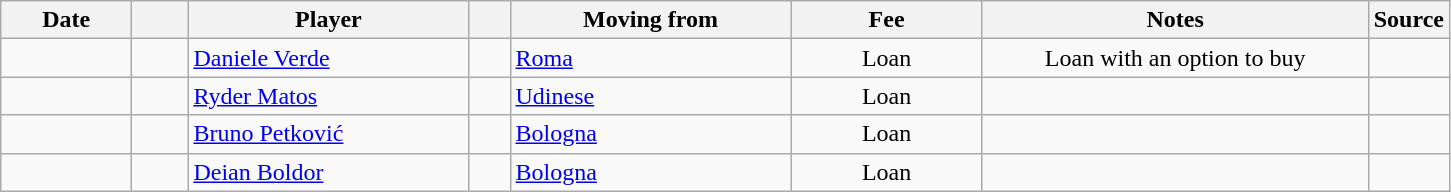<table class="wikitable sortable">
<tr>
<th style="width:80px;">Date</th>
<th style="width:30px;"></th>
<th style="width:180px;">Player</th>
<th style="width:20px;"></th>
<th style="width:180px;">Moving from</th>
<th style="width:120px;" class="unsortable">Fee</th>
<th style="width:250px;" class="unsortable">Notes</th>
<th style="width:20px;">Source</th>
</tr>
<tr>
<td></td>
<td align=center></td>
<td> <a href='#'>Daniele Verde</a></td>
<td align=center></td>
<td> <a href='#'>Roma</a></td>
<td align=center>Loan</td>
<td align=center>Loan with an option to buy</td>
<td></td>
</tr>
<tr>
<td></td>
<td align=center></td>
<td> <a href='#'>Ryder Matos</a></td>
<td align=center></td>
<td> <a href='#'>Udinese</a></td>
<td align=center>Loan</td>
<td align=center></td>
<td></td>
</tr>
<tr>
<td></td>
<td align=center></td>
<td> <a href='#'>Bruno Petković</a></td>
<td align=center></td>
<td> <a href='#'>Bologna</a></td>
<td align=center>Loan</td>
<td align=center></td>
<td></td>
</tr>
<tr>
<td></td>
<td align=center></td>
<td> <a href='#'>Deian Boldor</a></td>
<td align=center></td>
<td> <a href='#'>Bologna</a></td>
<td align=center>Loan</td>
<td align=center></td>
<td></td>
</tr>
</table>
